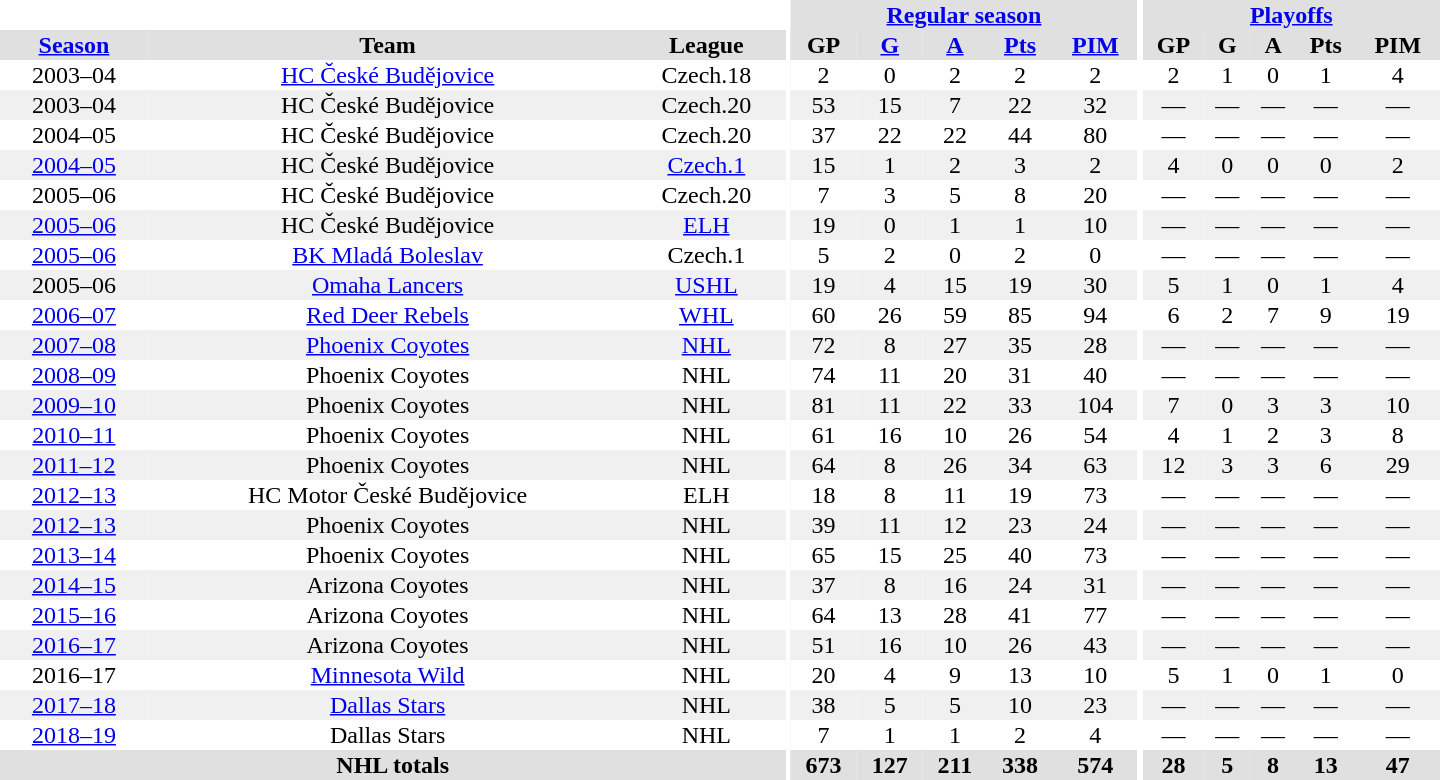<table border="0" cellpadding="1" cellspacing="0" style="text-align:center; width:60em">
<tr bgcolor="#e0e0e0">
<th colspan="3" bgcolor="#ffffff"></th>
<th rowspan="99" bgcolor="#ffffff"></th>
<th colspan="5"><a href='#'>Regular season</a></th>
<th rowspan="99" bgcolor="#ffffff"></th>
<th colspan="5"><a href='#'>Playoffs</a></th>
</tr>
<tr bgcolor="#e0e0e0">
<th><a href='#'>Season</a></th>
<th>Team</th>
<th>League</th>
<th>GP</th>
<th><a href='#'>G</a></th>
<th><a href='#'>A</a></th>
<th><a href='#'>Pts</a></th>
<th><a href='#'>PIM</a></th>
<th>GP</th>
<th>G</th>
<th>A</th>
<th>Pts</th>
<th>PIM</th>
</tr>
<tr>
<td>2003–04</td>
<td><a href='#'>HC České Budějovice</a></td>
<td>Czech.18</td>
<td>2</td>
<td>0</td>
<td>2</td>
<td>2</td>
<td>2</td>
<td>2</td>
<td>1</td>
<td>0</td>
<td>1</td>
<td>4</td>
</tr>
<tr bgcolor="#f0f0f0">
<td>2003–04</td>
<td>HC České Budějovice</td>
<td>Czech.20</td>
<td>53</td>
<td>15</td>
<td>7</td>
<td>22</td>
<td>32</td>
<td>—</td>
<td>—</td>
<td>—</td>
<td>—</td>
<td>—</td>
</tr>
<tr>
<td>2004–05</td>
<td>HC České Budějovice</td>
<td>Czech.20</td>
<td>37</td>
<td>22</td>
<td>22</td>
<td>44</td>
<td>80</td>
<td>—</td>
<td>—</td>
<td>—</td>
<td>—</td>
<td>—</td>
</tr>
<tr bgcolor="#f0f0f0">
<td><a href='#'>2004–05</a></td>
<td>HC České Budějovice</td>
<td><a href='#'>Czech.1</a></td>
<td>15</td>
<td>1</td>
<td>2</td>
<td>3</td>
<td>2</td>
<td>4</td>
<td>0</td>
<td>0</td>
<td>0</td>
<td>2</td>
</tr>
<tr>
<td>2005–06</td>
<td>HC České Budějovice</td>
<td>Czech.20</td>
<td>7</td>
<td>3</td>
<td>5</td>
<td>8</td>
<td>20</td>
<td>—</td>
<td>—</td>
<td>—</td>
<td>—</td>
<td>—</td>
</tr>
<tr bgcolor="#f0f0f0">
<td><a href='#'>2005–06</a></td>
<td>HC České Budějovice</td>
<td><a href='#'>ELH</a></td>
<td>19</td>
<td>0</td>
<td>1</td>
<td>1</td>
<td>10</td>
<td>—</td>
<td>—</td>
<td>—</td>
<td>—</td>
<td>—</td>
</tr>
<tr>
<td><a href='#'>2005–06</a></td>
<td><a href='#'>BK Mladá Boleslav</a></td>
<td>Czech.1</td>
<td>5</td>
<td>2</td>
<td>0</td>
<td>2</td>
<td>0</td>
<td>—</td>
<td>—</td>
<td>—</td>
<td>—</td>
<td>—</td>
</tr>
<tr bgcolor="#f0f0f0">
<td>2005–06</td>
<td><a href='#'>Omaha Lancers</a></td>
<td><a href='#'>USHL</a></td>
<td>19</td>
<td>4</td>
<td>15</td>
<td>19</td>
<td>30</td>
<td>5</td>
<td>1</td>
<td>0</td>
<td>1</td>
<td>4</td>
</tr>
<tr>
<td><a href='#'>2006–07</a></td>
<td><a href='#'>Red Deer Rebels</a></td>
<td><a href='#'>WHL</a></td>
<td>60</td>
<td>26</td>
<td>59</td>
<td>85</td>
<td>94</td>
<td>6</td>
<td>2</td>
<td>7</td>
<td>9</td>
<td>19</td>
</tr>
<tr bgcolor="#f0f0f0">
<td><a href='#'>2007–08</a></td>
<td><a href='#'>Phoenix Coyotes</a></td>
<td><a href='#'>NHL</a></td>
<td>72</td>
<td>8</td>
<td>27</td>
<td>35</td>
<td>28</td>
<td>—</td>
<td>—</td>
<td>—</td>
<td>—</td>
<td>—</td>
</tr>
<tr>
<td><a href='#'>2008–09</a></td>
<td>Phoenix Coyotes</td>
<td>NHL</td>
<td>74</td>
<td>11</td>
<td>20</td>
<td>31</td>
<td>40</td>
<td>—</td>
<td>—</td>
<td>—</td>
<td>—</td>
<td>—</td>
</tr>
<tr bgcolor="#f0f0f0">
<td><a href='#'>2009–10</a></td>
<td>Phoenix Coyotes</td>
<td>NHL</td>
<td>81</td>
<td>11</td>
<td>22</td>
<td>33</td>
<td>104</td>
<td>7</td>
<td>0</td>
<td>3</td>
<td>3</td>
<td>10</td>
</tr>
<tr>
<td><a href='#'>2010–11</a></td>
<td>Phoenix Coyotes</td>
<td>NHL</td>
<td>61</td>
<td>16</td>
<td>10</td>
<td>26</td>
<td>54</td>
<td>4</td>
<td>1</td>
<td>2</td>
<td>3</td>
<td>8</td>
</tr>
<tr bgcolor="#f0f0f0">
<td><a href='#'>2011–12</a></td>
<td>Phoenix Coyotes</td>
<td>NHL</td>
<td>64</td>
<td>8</td>
<td>26</td>
<td>34</td>
<td>63</td>
<td>12</td>
<td>3</td>
<td>3</td>
<td>6</td>
<td>29</td>
</tr>
<tr>
<td><a href='#'>2012–13</a></td>
<td>HC Motor České Budějovice</td>
<td>ELH</td>
<td>18</td>
<td>8</td>
<td>11</td>
<td>19</td>
<td>73</td>
<td>—</td>
<td>—</td>
<td>—</td>
<td>—</td>
<td>—</td>
</tr>
<tr bgcolor="#f0f0f0">
<td><a href='#'>2012–13</a></td>
<td>Phoenix Coyotes</td>
<td>NHL</td>
<td>39</td>
<td>11</td>
<td>12</td>
<td>23</td>
<td>24</td>
<td>—</td>
<td>—</td>
<td>—</td>
<td>—</td>
<td>—</td>
</tr>
<tr>
<td><a href='#'>2013–14</a></td>
<td>Phoenix Coyotes</td>
<td>NHL</td>
<td>65</td>
<td>15</td>
<td>25</td>
<td>40</td>
<td>73</td>
<td>—</td>
<td>—</td>
<td>—</td>
<td>—</td>
<td>—</td>
</tr>
<tr bgcolor="#f0f0f0">
<td><a href='#'>2014–15</a></td>
<td>Arizona Coyotes</td>
<td>NHL</td>
<td>37</td>
<td>8</td>
<td>16</td>
<td>24</td>
<td>31</td>
<td>—</td>
<td>—</td>
<td>—</td>
<td>—</td>
<td>—</td>
</tr>
<tr>
<td><a href='#'>2015–16</a></td>
<td>Arizona Coyotes</td>
<td>NHL</td>
<td>64</td>
<td>13</td>
<td>28</td>
<td>41</td>
<td>77</td>
<td>—</td>
<td>—</td>
<td>—</td>
<td>—</td>
<td>—</td>
</tr>
<tr bgcolor="#f0f0f0">
<td><a href='#'>2016–17</a></td>
<td>Arizona Coyotes</td>
<td>NHL</td>
<td>51</td>
<td>16</td>
<td>10</td>
<td>26</td>
<td>43</td>
<td>—</td>
<td>—</td>
<td>—</td>
<td>—</td>
<td>—</td>
</tr>
<tr>
<td>2016–17</td>
<td><a href='#'>Minnesota Wild</a></td>
<td>NHL</td>
<td>20</td>
<td>4</td>
<td>9</td>
<td>13</td>
<td>10</td>
<td>5</td>
<td>1</td>
<td>0</td>
<td>1</td>
<td>0</td>
</tr>
<tr bgcolor="#f0f0f0">
<td><a href='#'>2017–18</a></td>
<td><a href='#'>Dallas Stars</a></td>
<td>NHL</td>
<td>38</td>
<td>5</td>
<td>5</td>
<td>10</td>
<td>23</td>
<td>—</td>
<td>—</td>
<td>—</td>
<td>—</td>
<td>—</td>
</tr>
<tr>
<td><a href='#'>2018–19</a></td>
<td>Dallas Stars</td>
<td>NHL</td>
<td>7</td>
<td>1</td>
<td>1</td>
<td>2</td>
<td>4</td>
<td>—</td>
<td>—</td>
<td>—</td>
<td>—</td>
<td>—</td>
</tr>
<tr bgcolor="#e0e0e0">
<th colspan="3">NHL totals</th>
<th>673</th>
<th>127</th>
<th>211</th>
<th>338</th>
<th>574</th>
<th>28</th>
<th>5</th>
<th>8</th>
<th>13</th>
<th>47</th>
</tr>
</table>
